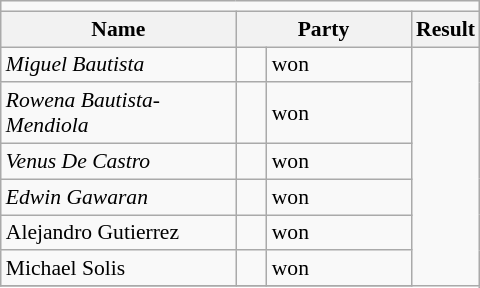<table class=wikitable style="font-size:90%">
<tr>
<td colspan=4 bgcolor=></td>
</tr>
<tr>
<th width=150px>Name</th>
<th colspan=2 width=110px>Party</th>
<th>Result</th>
</tr>
<tr>
<td><em>Miguel Bautista</em></td>
<td></td>
<td>won</td>
</tr>
<tr>
<td><em>Rowena Bautista-Mendiola</em></td>
<td></td>
<td>won</td>
</tr>
<tr>
<td><em>Venus De Castro</em></td>
<td></td>
<td>won</td>
</tr>
<tr>
<td><em>Edwin Gawaran</em></td>
<td></td>
<td>won</td>
</tr>
<tr>
<td>Alejandro Gutierrez</td>
<td></td>
<td>won</td>
</tr>
<tr>
<td>Michael Solis</td>
<td></td>
<td>won</td>
</tr>
<tr>
</tr>
</table>
